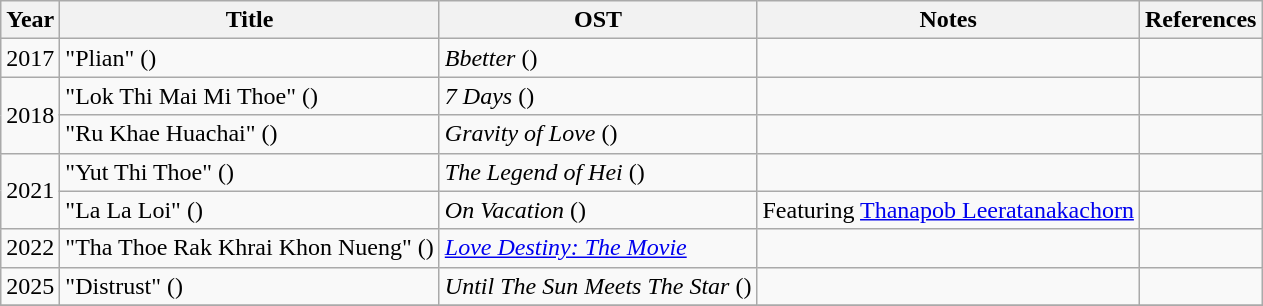<table class="wikitable">
<tr>
<th>Year</th>
<th>Title</th>
<th>OST</th>
<th>Notes</th>
<th>References</th>
</tr>
<tr>
<td>2017</td>
<td>"Plian" ()</td>
<td><em>Bbetter</em> ()</td>
<td></td>
<td></td>
</tr>
<tr>
<td rowspan=2>2018</td>
<td>"Lok Thi Mai Mi Thoe" ()</td>
<td><em>7 Days</em> ()</td>
<td></td>
<td></td>
</tr>
<tr>
<td>"Ru Khae Huachai" ()</td>
<td><em>Gravity of Love</em> ()</td>
<td></td>
<td></td>
</tr>
<tr>
<td rowspan=2>2021</td>
<td>"Yut Thi Thoe" ()</td>
<td><em>The Legend of Hei</em> ()</td>
<td></td>
<td></td>
</tr>
<tr>
<td>"La La Loi" ()</td>
<td><em>On Vacation</em> ()</td>
<td>Featuring <a href='#'>Thanapob Leeratanakachorn</a></td>
<td></td>
</tr>
<tr>
<td>2022</td>
<td>"Tha Thoe Rak Khrai Khon Nueng" ()</td>
<td><em><a href='#'>Love Destiny: The Movie</a></em></td>
<td></td>
<td></td>
</tr>
<tr>
<td>2025</td>
<td>"Distrust" ()</td>
<td><em>Until The Sun Meets The Star</em> ()</td>
<td></td>
<td></td>
</tr>
<tr>
</tr>
</table>
